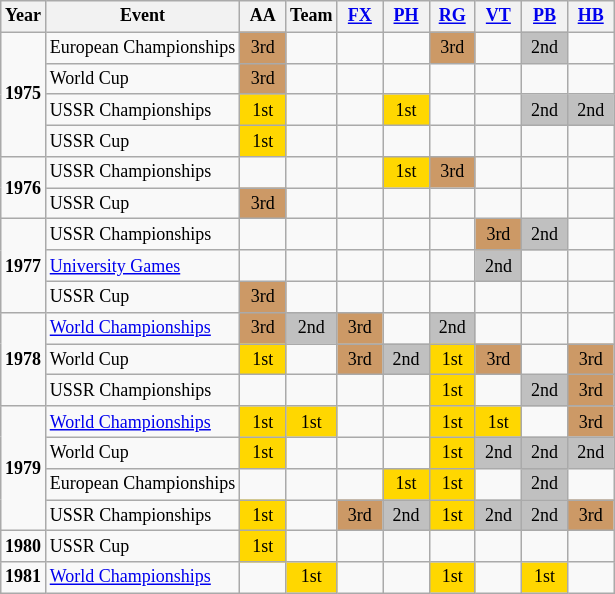<table class="wikitable" style="text-align:center; font-size: 75%;">
<tr>
<th>Year</th>
<th>Event</th>
<th width=25px>AA</th>
<th width=25px>Team</th>
<th width=25px><a href='#'>FX</a></th>
<th width=25px><a href='#'>PH</a></th>
<th width=25px><a href='#'>RG</a></th>
<th width=25px><a href='#'>VT</a></th>
<th width=25px><a href='#'>PB</a></th>
<th width=25px><a href='#'>HB</a></th>
</tr>
<tr>
<td rowspan="4"><strong>1975</strong></td>
<td align=left>European Championships</td>
<td bgcolor=CC9966>3rd</td>
<td></td>
<td></td>
<td></td>
<td bgcolor=CC9966>3rd</td>
<td></td>
<td bgcolor=silver>2nd</td>
<td></td>
</tr>
<tr>
<td align=left>World Cup</td>
<td bgcolor=CC9966>3rd</td>
<td></td>
<td></td>
<td></td>
<td></td>
<td></td>
<td></td>
<td></td>
</tr>
<tr>
<td align=left>USSR Championships</td>
<td bgcolor=gold>1st</td>
<td></td>
<td></td>
<td bgcolor=gold>1st</td>
<td></td>
<td></td>
<td bgcolor=silver>2nd</td>
<td bgcolor=silver>2nd</td>
</tr>
<tr>
<td align=left>USSR Cup</td>
<td bgcolor=gold>1st</td>
<td></td>
<td></td>
<td></td>
<td></td>
<td></td>
<td></td>
<td></td>
</tr>
<tr>
<td rowspan="2"><strong>1976</strong></td>
<td align=left>USSR Championships</td>
<td></td>
<td></td>
<td></td>
<td bgcolor=gold>1st</td>
<td bgcolor=CC9966>3rd</td>
<td></td>
<td></td>
<td></td>
</tr>
<tr>
<td align=left>USSR Cup</td>
<td bgcolor=CC9966>3rd</td>
<td></td>
<td></td>
<td></td>
<td></td>
<td></td>
<td></td>
<td></td>
</tr>
<tr>
<td rowspan="3"><strong>1977</strong></td>
<td align=left>USSR Championships</td>
<td></td>
<td></td>
<td></td>
<td></td>
<td></td>
<td bgcolor=CC9966>3rd</td>
<td bgcolor=silver>2nd</td>
<td></td>
</tr>
<tr>
<td align=left><a href='#'>University Games</a></td>
<td></td>
<td></td>
<td></td>
<td></td>
<td></td>
<td bgcolor=silver>2nd</td>
<td></td>
<td></td>
</tr>
<tr>
<td align=left>USSR Cup</td>
<td bgcolor=CC9966>3rd</td>
<td></td>
<td></td>
<td></td>
<td></td>
<td></td>
<td></td>
<td></td>
</tr>
<tr>
<td rowspan="3"><strong>1978</strong></td>
<td align=left><a href='#'>World Championships</a></td>
<td bgcolor=CC9966>3rd</td>
<td bgcolor=silver>2nd</td>
<td bgcolor=CC9966>3rd</td>
<td></td>
<td bgcolor=silver>2nd</td>
<td></td>
<td></td>
<td></td>
</tr>
<tr>
<td align=left>World Cup</td>
<td bgcolor=gold>1st</td>
<td></td>
<td bgcolor=CC9966>3rd</td>
<td bgcolor=silver>2nd</td>
<td bgcolor=gold>1st</td>
<td bgcolor=CC9966>3rd</td>
<td></td>
<td bgcolor=CC9966>3rd</td>
</tr>
<tr>
<td align=left>USSR Championships</td>
<td></td>
<td></td>
<td></td>
<td></td>
<td bgcolor=gold>1st</td>
<td></td>
<td bgcolor=silver>2nd</td>
<td bgcolor=CC9966>3rd</td>
</tr>
<tr>
<td rowspan="4"><strong>1979</strong></td>
<td align=left><a href='#'>World Championships</a></td>
<td bgcolor=gold>1st</td>
<td bgcolor=gold>1st</td>
<td></td>
<td></td>
<td bgcolor=gold>1st</td>
<td bgcolor=gold>1st</td>
<td></td>
<td bgcolor=CC9966>3rd</td>
</tr>
<tr>
<td align=left>World Cup</td>
<td bgcolor=gold>1st</td>
<td></td>
<td></td>
<td></td>
<td bgcolor=gold>1st</td>
<td bgcolor=silver>2nd</td>
<td bgcolor=silver>2nd</td>
<td bgcolor=silver>2nd</td>
</tr>
<tr>
<td align=left>European Championships</td>
<td></td>
<td></td>
<td></td>
<td bgcolor=gold>1st</td>
<td bgcolor=gold>1st</td>
<td></td>
<td bgcolor=silver>2nd</td>
<td></td>
</tr>
<tr>
<td align=left>USSR Championships</td>
<td bgcolor=gold>1st</td>
<td></td>
<td bgcolor=CC9966>3rd</td>
<td bgcolor=silver>2nd</td>
<td bgcolor=gold>1st</td>
<td bgcolor=silver>2nd</td>
<td bgcolor=silver>2nd</td>
<td bgcolor=CC9966>3rd</td>
</tr>
<tr>
<td rowspan="1"><strong>1980</strong></td>
<td align=left>USSR Cup</td>
<td bgcolor=gold>1st</td>
<td></td>
<td></td>
<td></td>
<td></td>
<td></td>
<td></td>
<td></td>
</tr>
<tr>
<td rowspan="1"><strong>1981</strong></td>
<td align=left><a href='#'>World Championships</a></td>
<td></td>
<td bgcolor=gold>1st</td>
<td></td>
<td></td>
<td bgcolor=gold>1st</td>
<td></td>
<td bgcolor=gold>1st</td>
<td></td>
</tr>
</table>
